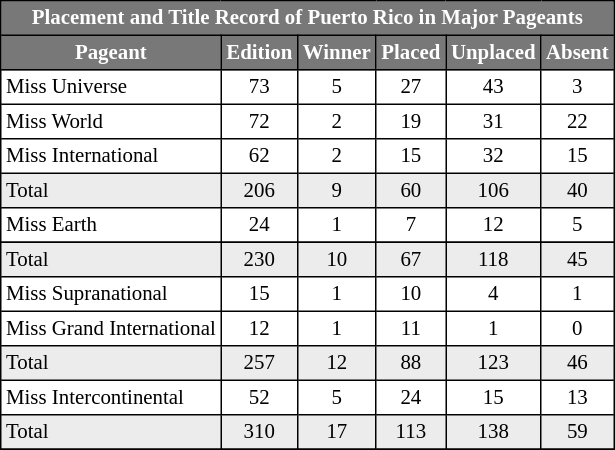<table class="sortable wiki table" border="3" cellpadding="3" cellspacing="0" style="margin: 0 1em 0 0; background: white; border: 1px #000000 solid; border-collapse: collapse; font-size: 87%;">
<tr>
<th style="background-color:#787878;color:#FFFFFF;"  colspan=6>Placement and Title Record of Puerto Rico in Major Pageants</th>
</tr>
<tr>
<th style="background-color:#787878;color:#FFFFFF;">Pageant</th>
<th style="background-color:#787878;color:#FFFFFF;">Edition</th>
<th style="background-color:#787878;color:#FFFFFF;">Winner</th>
<th style="background-color:#787878;color:#FFFFFF;">Placed</th>
<th style="background-color:#787878;color:#FFFFFF;">Unplaced</th>
<th style="background-color:#787878;color:#FFFFFF;">Absent</th>
</tr>
<tr>
<td>Miss Universe</td>
<td style="text-align:center;">73</td>
<td style="text-align:center;">5</td>
<td style="text-align:center;">27</td>
<td style="text-align:center;">43</td>
<td style="text-align:center;">3</td>
</tr>
<tr>
<td>Miss World</td>
<td style="text-align:center;">72</td>
<td style="text-align:center;">2</td>
<td style="text-align:center;">19</td>
<td style="text-align:center;">31</td>
<td style="text-align:center;">22</td>
</tr>
<tr>
<td>Miss International</td>
<td style="text-align:center;">62</td>
<td style="text-align:center;">2</td>
<td style="text-align:center;">15</td>
<td style="text-align:center;">32</td>
<td style="text-align:center;">15</td>
</tr>
<tr style="background-color:#ececec;">
<td>Total</td>
<td style="text-align:center;">206</td>
<td style="text-align:center;">9</td>
<td style="text-align:center;">60</td>
<td style="text-align:center;">106</td>
<td style="text-align:center;">40</td>
</tr>
<tr>
<td>Miss Earth</td>
<td style="text-align:center;">24</td>
<td style="text-align:center;">1</td>
<td style="text-align:center;">7</td>
<td style="text-align:center;">12</td>
<td style="text-align:center;">5</td>
</tr>
<tr>
</tr>
<tr style="background-color:#ececec;">
<td>Total</td>
<td style="text-align:center;">230</td>
<td style="text-align:center;">10</td>
<td style="text-align:center;">67</td>
<td style="text-align:center;">118</td>
<td style="text-align:center;">45</td>
</tr>
<tr>
<td>Miss Supranational</td>
<td style="text-align:center;">15</td>
<td style="text-align:center;">1</td>
<td style="text-align:center;">10</td>
<td style="text-align:center;">4</td>
<td style="text-align:center;">1</td>
</tr>
<tr>
<td>Miss Grand International</td>
<td style="text-align:center;">12</td>
<td style="text-align:center;">1</td>
<td style="text-align:center;">11</td>
<td style="text-align:center;">1</td>
<td style="text-align:center;">0</td>
</tr>
<tr style="background-color:#ececec;">
<td>Total</td>
<td style="text-align:center;">257</td>
<td style="text-align:center;">12</td>
<td style="text-align:center;">88</td>
<td style="text-align:center;">123</td>
<td style="text-align:center;">46</td>
</tr>
<tr>
<td>Miss Intercontinental</td>
<td style="text-align:center;">52</td>
<td style="text-align:center;">5</td>
<td style="text-align:center;">24</td>
<td style="text-align:center;">15</td>
<td style="text-align:center;">13</td>
</tr>
<tr style="background-color:#ececec;">
<td>Total</td>
<td style="text-align:center;">310</td>
<td style="text-align:center;">17</td>
<td style="text-align:center;">113</td>
<td style="text-align:center;">138</td>
<td style="text-align:center;">59</td>
</tr>
<tr>
</tr>
</table>
